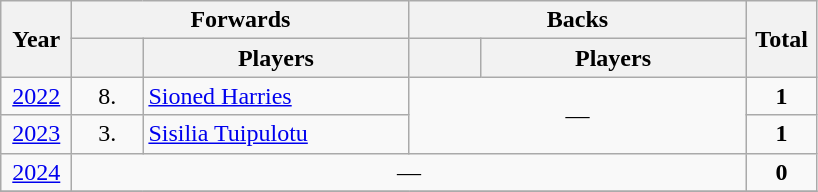<table class="wikitable">
<tr>
<th width=40 rowspan=2>Year</th>
<th colspan=2>Forwards</th>
<th colspan=2>Backs</th>
<th width=40 rowspan=2>Total</th>
</tr>
<tr>
<th width=40></th>
<th width=170>Players</th>
<th width=40></th>
<th width=170>Players</th>
</tr>
<tr>
<td align=center><a href='#'>2022</a></td>
<td align=center>8.</td>
<td><a href='#'>Sioned Harries</a></td>
<td align=center rowspan=2 colspan=2>—</td>
<td align=center><strong>1</strong></td>
</tr>
<tr>
<td align=center><a href='#'>2023</a></td>
<td align=center>3.</td>
<td><a href='#'>Sisilia Tuipulotu</a></td>
<td align=center><strong>1</strong></td>
</tr>
<tr>
<td align=center><a href='#'>2024</a></td>
<td align=center colspan=4>—</td>
<td align=center><strong>0</strong></td>
</tr>
<tr>
</tr>
</table>
